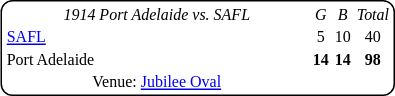<table style="margin-right:4px; margin-top:8px; float:right; border:1px #000 solid; border-radius:8px; background:#fff; font-family:Verdana; font-size:8pt; text-align:center;">
<tr>
<td width=200><em>1914 Port Adelaide vs. SAFL</em></td>
<td><em>G</em></td>
<td><em>B</em></td>
<td><em>Total</em></td>
</tr>
<tr>
<td style="text-align:left"><a href='#'>SAFL</a></td>
<td>5</td>
<td>10</td>
<td>40</td>
</tr>
<tr>
<td style="text-align:left">Port Adelaide</td>
<td><strong>14</strong></td>
<td><strong>14</strong></td>
<td><strong>98</strong></td>
</tr>
<tr>
<td>Venue: <a href='#'>Jubilee Oval</a></td>
<td colspan=3></td>
</tr>
</table>
